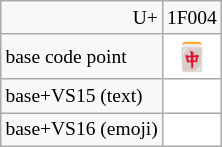<table class="wikitable nounderlines" style="border-collapse:collapse;background:#FFFFFF;font-size:large;text-align:center">
<tr style="background:#F8F8F8;font-size:small">
<td style="text-align:right">U+</td>
<td>1F004</td>
</tr>
<tr>
<td style="background:#F8F8F8;font-size:small;text-align:left">base code point</td>
<td>🀄</td>
</tr>
<tr>
<td style="background:#F8F8F8;font-size:small;text-align:left">base+VS15 (text)</td>
<td></td>
</tr>
<tr>
<td style="background:#F8F8F8;font-size:small;text-align:left">base+VS16 (emoji)</td>
<td></td>
</tr>
</table>
